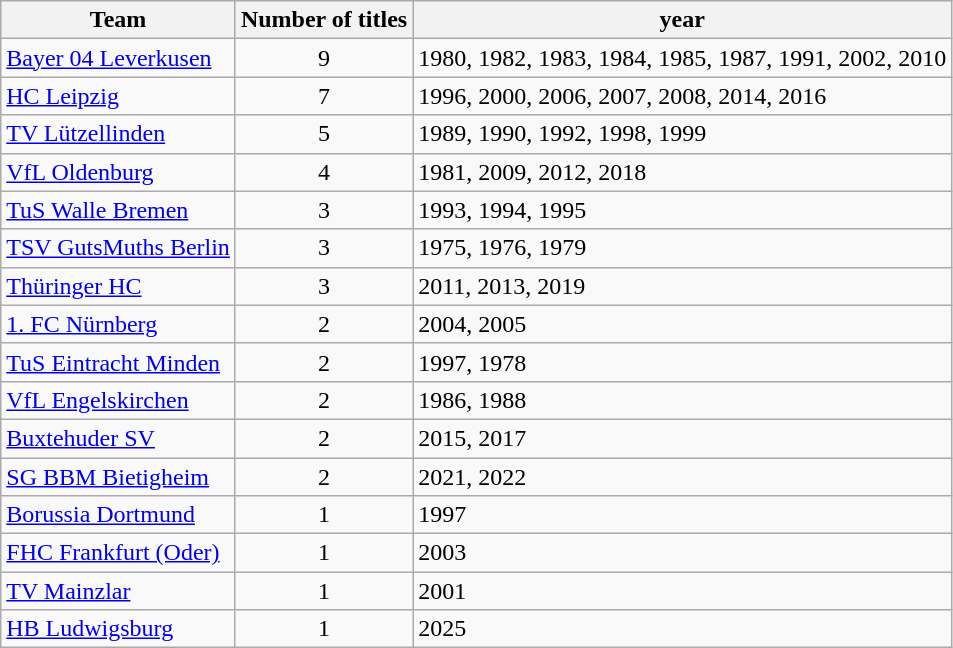<table class="wikitable">
<tr>
<th>Team</th>
<th>Number of titles</th>
<th>year</th>
</tr>
<tr>
<td><a href='#'>Bayer 04 Leverkusen</a></td>
<td style="text-align:center;">9</td>
<td>1980, 1982, 1983, 1984, 1985, 1987, 1991, 2002, 2010</td>
</tr>
<tr>
<td><a href='#'>HC Leipzig</a></td>
<td style="text-align:center;">7</td>
<td>1996, 2000, 2006, 2007, 2008, 2014, 2016</td>
</tr>
<tr>
<td><a href='#'>TV Lützellinden</a></td>
<td style="text-align:center;">5</td>
<td>1989, 1990, 1992, 1998, 1999</td>
</tr>
<tr>
<td><a href='#'>VfL Oldenburg</a></td>
<td style="text-align:center;">4</td>
<td>1981, 2009, 2012, 2018</td>
</tr>
<tr>
<td><a href='#'>TuS Walle Bremen</a></td>
<td style="text-align:center;">3</td>
<td>1993, 1994, 1995</td>
</tr>
<tr>
<td><a href='#'>TSV GutsMuths Berlin</a></td>
<td style="text-align:center;">3</td>
<td>1975, 1976, 1979</td>
</tr>
<tr>
<td><a href='#'>Thüringer HC</a></td>
<td style="text-align:center;">3</td>
<td>2011, 2013, 2019</td>
</tr>
<tr>
<td><a href='#'>1. FC Nürnberg</a></td>
<td style="text-align:center;">2</td>
<td>2004, 2005</td>
</tr>
<tr>
<td><a href='#'>TuS Eintracht Minden</a></td>
<td style="text-align:center;">2</td>
<td>1997, 1978</td>
</tr>
<tr>
<td><a href='#'>VfL Engelskirchen</a></td>
<td style="text-align:center;">2</td>
<td>1986, 1988</td>
</tr>
<tr>
<td><a href='#'>Buxtehuder SV</a></td>
<td style="text-align:center;">2</td>
<td>2015, 2017</td>
</tr>
<tr>
<td><a href='#'>SG BBM Bietigheim</a></td>
<td style="text-align:center;">2</td>
<td>2021, 2022</td>
</tr>
<tr>
<td><a href='#'>Borussia Dortmund</a></td>
<td style="text-align:center;">1</td>
<td>1997</td>
</tr>
<tr>
<td><a href='#'>FHC Frankfurt (Oder)</a></td>
<td style="text-align:center;">1</td>
<td>2003</td>
</tr>
<tr>
<td><a href='#'>TV Mainzlar</a></td>
<td style="text-align:center;">1</td>
<td>2001</td>
</tr>
<tr>
<td><a href='#'>HB Ludwigsburg</a></td>
<td style="text-align:center;">1</td>
<td>2025</td>
</tr>
</table>
